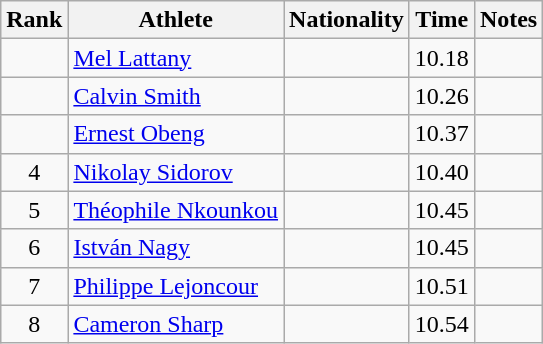<table class="wikitable sortable" style="text-align:center">
<tr>
<th>Rank</th>
<th>Athlete</th>
<th>Nationality</th>
<th>Time</th>
<th>Notes</th>
</tr>
<tr>
<td></td>
<td align=left><a href='#'>Mel Lattany</a></td>
<td align=left></td>
<td>10.18</td>
<td></td>
</tr>
<tr>
<td></td>
<td align=left><a href='#'>Calvin Smith</a></td>
<td align=left></td>
<td>10.26</td>
<td></td>
</tr>
<tr>
<td></td>
<td align=left><a href='#'>Ernest Obeng</a></td>
<td align=left></td>
<td>10.37</td>
<td></td>
</tr>
<tr>
<td>4</td>
<td align=left><a href='#'>Nikolay Sidorov</a></td>
<td align=left></td>
<td>10.40</td>
<td></td>
</tr>
<tr>
<td>5</td>
<td align=left><a href='#'>Théophile Nkounkou</a></td>
<td align=left></td>
<td>10.45</td>
<td></td>
</tr>
<tr>
<td>6</td>
<td align=left><a href='#'>István Nagy</a></td>
<td align=left></td>
<td>10.45</td>
<td></td>
</tr>
<tr>
<td>7</td>
<td align=left><a href='#'>Philippe Lejoncour</a></td>
<td align=left></td>
<td>10.51</td>
<td></td>
</tr>
<tr>
<td>8</td>
<td align=left><a href='#'>Cameron Sharp</a></td>
<td align=left></td>
<td>10.54</td>
<td></td>
</tr>
</table>
